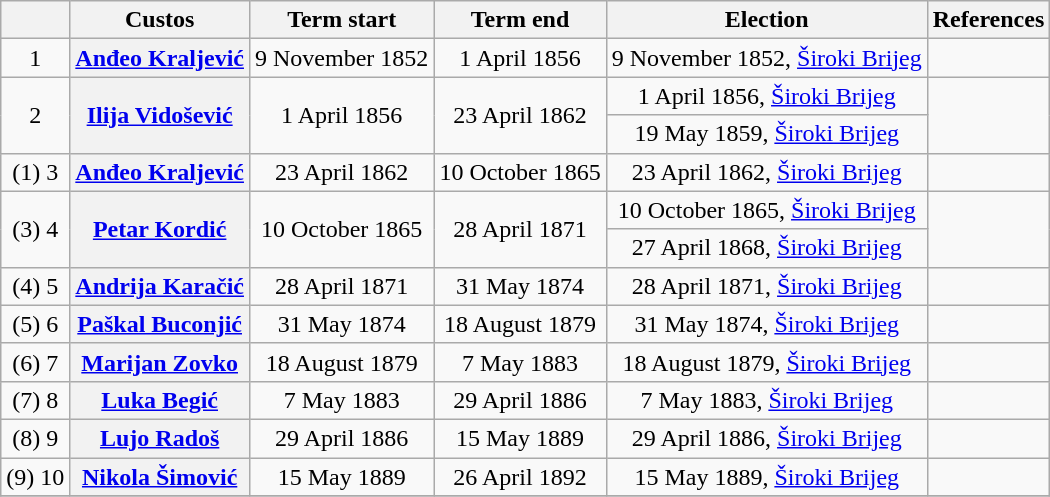<table class="wikitable sortable" style="text-align:center;">
<tr>
<th scope="col" data-sort-type="number"></th>
<th scope="col">Custos</th>
<th scope="col">Term start</th>
<th scope="col">Term end</th>
<th scope="col">Election</th>
<th scope="col">References</th>
</tr>
<tr>
<td>1</td>
<th scope="row"><a href='#'>Anđeo Kraljević</a></th>
<td>9 November 1852</td>
<td>1 April 1856</td>
<td>9 November 1852, <a href='#'>Široki Brijeg</a></td>
<td></td>
</tr>
<tr>
<td rowspan=2>2</td>
<th scope="row" rowspan=2><a href='#'>Ilija Vidošević</a></th>
<td rowspan=2>1 April 1856</td>
<td rowspan=2>23 April 1862</td>
<td>1 April 1856, <a href='#'>Široki Brijeg</a></td>
<td rowspan=2></td>
</tr>
<tr>
<td>19 May 1859, <a href='#'>Široki Brijeg</a></td>
</tr>
<tr>
<td>(1) 3</td>
<th scope="row"><a href='#'>Anđeo Kraljević</a></th>
<td>23 April 1862</td>
<td>10 October 1865</td>
<td>23 April 1862, <a href='#'>Široki Brijeg</a></td>
<td></td>
</tr>
<tr>
<td rowspan=2>(3) 4</td>
<th scope="row" rowspan=2><a href='#'>Petar Kordić</a></th>
<td rowspan=2>10 October 1865</td>
<td rowspan=2>28 April 1871</td>
<td>10 October 1865, <a href='#'>Široki Brijeg</a></td>
<td rowspan=2></td>
</tr>
<tr>
<td>27 April 1868, <a href='#'>Široki Brijeg</a></td>
</tr>
<tr>
<td>(4) 5</td>
<th scope="row"><a href='#'>Andrija Karačić</a></th>
<td>28 April 1871</td>
<td>31 May 1874</td>
<td>28 April 1871, <a href='#'>Široki Brijeg</a></td>
<td></td>
</tr>
<tr>
<td>(5) 6</td>
<th scope="row"><a href='#'>Paškal Buconjić</a></th>
<td>31 May 1874</td>
<td>18 August 1879</td>
<td>31 May 1874, <a href='#'>Široki Brijeg</a></td>
<td></td>
</tr>
<tr>
<td>(6) 7</td>
<th scope="row"><a href='#'>Marijan Zovko</a></th>
<td>18 August 1879</td>
<td>7 May 1883</td>
<td>18 August 1879, <a href='#'>Široki Brijeg</a></td>
<td></td>
</tr>
<tr>
<td>(7) 8</td>
<th scope="row"><a href='#'>Luka Begić</a></th>
<td>7 May 1883</td>
<td>29 April 1886</td>
<td>7 May 1883, <a href='#'>Široki Brijeg</a></td>
<td></td>
</tr>
<tr>
<td>(8) 9</td>
<th scope="row"><a href='#'>Lujo Radoš</a></th>
<td>29 April 1886</td>
<td>15 May 1889</td>
<td>29 April 1886, <a href='#'>Široki Brijeg</a></td>
<td></td>
</tr>
<tr>
<td>(9) 10</td>
<th scope="row"><a href='#'>Nikola Šimović</a></th>
<td>15 May 1889</td>
<td>26 April 1892</td>
<td>15 May 1889, <a href='#'>Široki Brijeg</a></td>
<td></td>
</tr>
<tr>
</tr>
</table>
